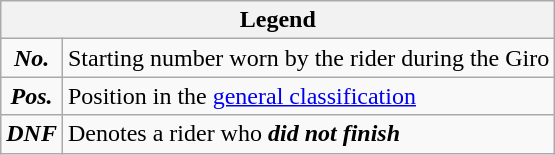<table class="wikitable">
<tr>
<th colspan=2>Legend</th>
</tr>
<tr>
<td align=center><strong><em>No.</em></strong></td>
<td>Starting number worn by the rider during the Giro</td>
</tr>
<tr>
<td align=center><strong><em>Pos.</em></strong></td>
<td>Position in the <a href='#'>general classification</a></td>
</tr>
<tr>
<td align=center><strong><em>DNF</em></strong></td>
<td>Denotes a rider who <strong><em>did not finish</em></strong></td>
</tr>
</table>
